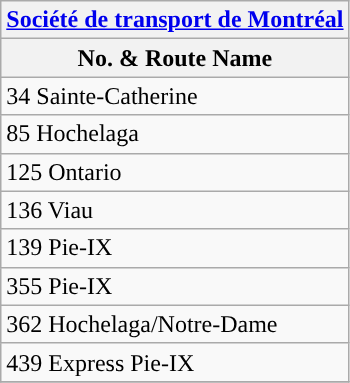<table class="wikitable sortable mw-collapsible autocollapse">
<tr>
<th style="background: #"><a href='#'><span>Société de transport de Montréal</span></a></th>
</tr>
<tr>
<th>No. & Route Name</th>
</tr>
<tr>
<td> 34 Sainte-Catherine</td>
</tr>
<tr>
<td> 85 Hochelaga</td>
</tr>
<tr>
<td> 125 Ontario</td>
</tr>
<tr>
<td> 136 Viau</td>
</tr>
<tr>
<td> 139 Pie-IX</td>
</tr>
<tr>
<td> 355 Pie-IX</td>
</tr>
<tr>
<td> 362 Hochelaga/Notre-Dame</td>
</tr>
<tr>
<td> 439 Express Pie-IX</td>
</tr>
<tr>
</tr>
</table>
